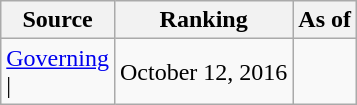<table class="wikitable" style="text-align:center">
<tr>
<th>Source</th>
<th>Ranking</th>
<th>As of</th>
</tr>
<tr>
<td align=left><a href='#'>Governing</a><br>| </td>
<td>October 12, 2016</td>
</tr>
</table>
